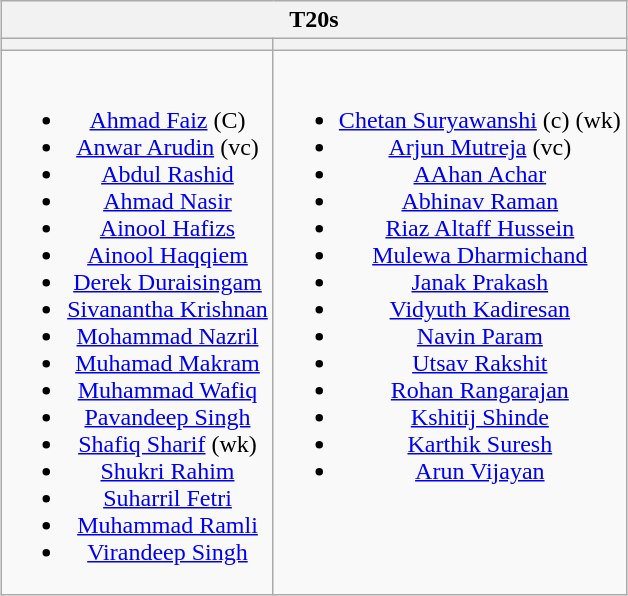<table class="wikitable" style="text-align:center; margin:0 auto">
<tr>
<th colspan=2>T20s</th>
</tr>
<tr>
<th !style="width:50%"></th>
<th !style="width:50%"></th>
</tr>
<tr style="vertical-align:top">
<td><br><ul><li><a href='#'>Ahmad Faiz</a> (C)</li><li><a href='#'>Anwar Arudin</a> (vc)</li><li><a href='#'>Abdul Rashid</a></li><li><a href='#'>Ahmad Nasir</a></li><li><a href='#'>Ainool Hafizs</a></li><li><a href='#'>Ainool Haqqiem</a></li><li><a href='#'>Derek Duraisingam</a></li><li><a href='#'>Sivanantha Krishnan</a></li><li><a href='#'>Mohammad Nazril</a></li><li><a href='#'>Muhamad Makram</a></li><li><a href='#'>Muhammad Wafiq</a></li><li><a href='#'>Pavandeep Singh</a></li><li><a href='#'>Shafiq Sharif</a> (wk)</li><li><a href='#'>Shukri Rahim</a></li><li><a href='#'>Suharril Fetri</a></li><li><a href='#'>Muhammad Ramli</a></li><li><a href='#'>Virandeep Singh</a></li></ul></td>
<td><br><ul><li><a href='#'>Chetan Suryawanshi</a> (c) (wk)</li><li><a href='#'>Arjun Mutreja</a> (vc)</li><li><a href='#'>AAhan Achar</a></li><li><a href='#'>Abhinav Raman</a></li><li><a href='#'>Riaz Altaff Hussein</a></li><li><a href='#'>Mulewa Dharmichand</a></li><li><a href='#'>Janak Prakash</a></li><li><a href='#'>Vidyuth Kadiresan</a></li><li><a href='#'>Navin Param</a></li><li><a href='#'>Utsav Rakshit</a></li><li><a href='#'>Rohan Rangarajan</a></li><li><a href='#'>Kshitij Shinde</a></li><li><a href='#'>Karthik Suresh</a></li><li><a href='#'>Arun Vijayan</a></li></ul></td>
</tr>
</table>
